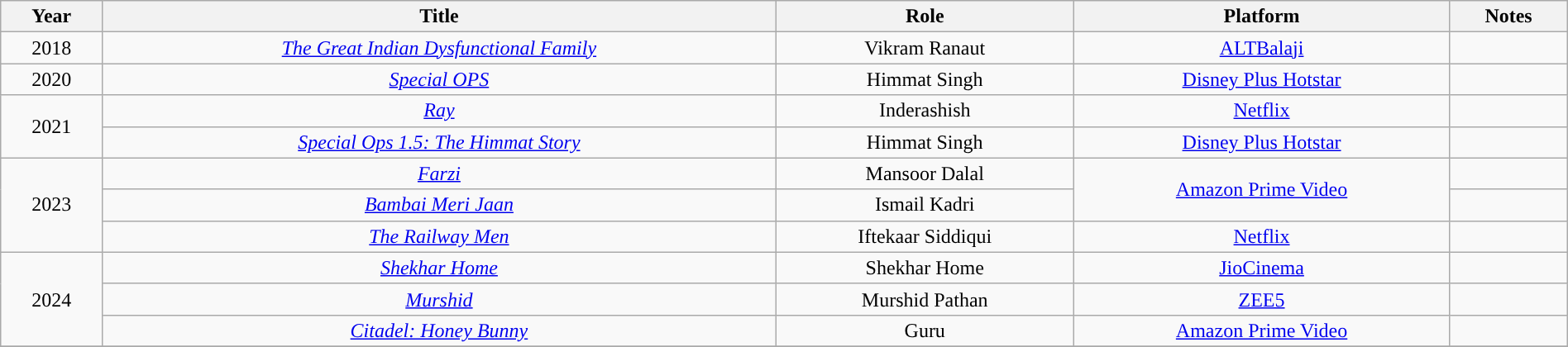<table class="wikitable sortable" style="width: 100%; text-align: center;">
<tr>
<th>Year</th>
<th>Title</th>
<th>Role</th>
<th>Platform</th>
<th>Notes</th>
</tr>
<tr>
<td>2018</td>
<td><em><a href='#'>The Great Indian Dysfunctional Family</a></em></td>
<td>Vikram Ranaut</td>
<td><a href='#'>ALTBalaji</a></td>
<td></td>
</tr>
<tr>
<td>2020</td>
<td><em><a href='#'>Special OPS</a></em></td>
<td>Himmat Singh</td>
<td><a href='#'>Disney Plus Hotstar</a></td>
<td></td>
</tr>
<tr>
<td rowspan="2">2021</td>
<td><em><a href='#'>Ray</a></em></td>
<td>Inderashish</td>
<td><a href='#'>Netflix</a></td>
<td></td>
</tr>
<tr>
<td><em><a href='#'>Special Ops 1.5: The Himmat Story</a></em></td>
<td>Himmat Singh</td>
<td><a href='#'>Disney Plus Hotstar</a></td>
<td></td>
</tr>
<tr>
<td rowspan="3">2023</td>
<td><em><a href='#'>Farzi</a></em></td>
<td>Mansoor Dalal</td>
<td rowspan="2"><a href='#'>Amazon Prime Video</a></td>
<td></td>
</tr>
<tr>
<td><em><a href='#'>Bambai Meri Jaan</a></em></td>
<td>Ismail Kadri</td>
<td></td>
</tr>
<tr>
<td><em><a href='#'>The Railway Men</a></em></td>
<td>Iftekaar Siddiqui</td>
<td><a href='#'>Netflix</a></td>
<td></td>
</tr>
<tr>
<td rowspan="3">2024</td>
<td><em><a href='#'>Shekhar Home</a></em></td>
<td>Shekhar Home</td>
<td><a href='#'>JioCinema</a></td>
<td></td>
</tr>
<tr>
<td><em><a href='#'>Murshid</a></em></td>
<td>Murshid Pathan</td>
<td><a href='#'>ZEE5</a></td>
<td></td>
</tr>
<tr>
<td><em><a href='#'>Citadel: Honey Bunny</a></em></td>
<td>Guru</td>
<td><a href='#'>Amazon Prime Video</a></td>
<td></td>
</tr>
<tr>
</tr>
</table>
